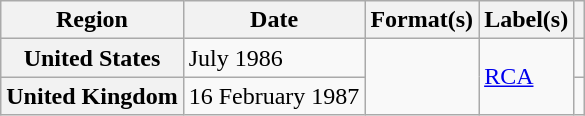<table class="wikitable plainrowheaders">
<tr>
<th scope="col">Region</th>
<th scope="col">Date</th>
<th scope="col">Format(s)</th>
<th scope="col">Label(s)</th>
<th scope="col"></th>
</tr>
<tr>
<th scope="row">United States</th>
<td>July 1986</td>
<td rowspan="2"></td>
<td rowspan="2"><a href='#'>RCA</a></td>
<td></td>
</tr>
<tr>
<th scope="row">United Kingdom</th>
<td>16 February 1987</td>
<td></td>
</tr>
</table>
